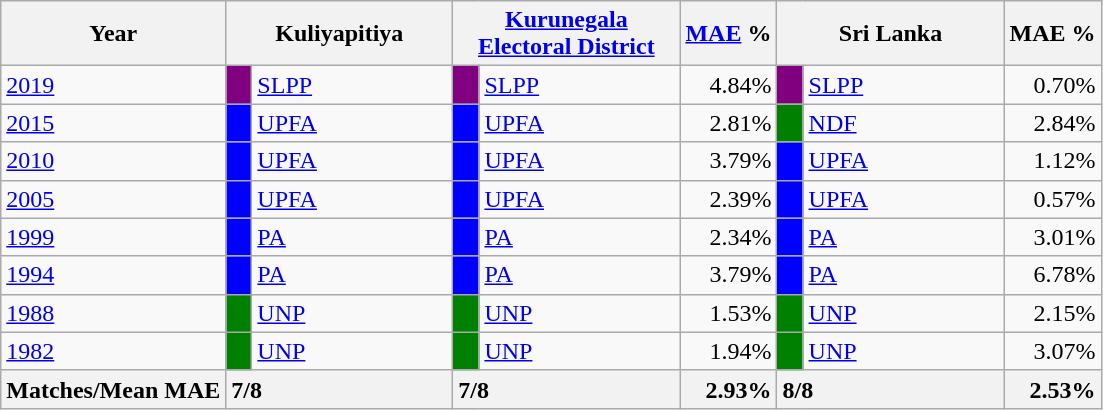<table class="wikitable">
<tr>
<th>Year</th>
<th colspan="2" width="144px">Kuliyapitiya</th>
<th colspan="2" width="144px"><a href='#'>Kurunegala Electoral District</a></th>
<th><a href='#'>MAE</a> %</th>
<th colspan="2" width="144px">Sri Lanka</th>
<th>MAE %</th>
</tr>
<tr>
<td><a href='#'>2019</a></td>
<td style="background-color:purple;" width="10px"></td>
<td style="text-align:left;"><a href='#'>SLPP</a></td>
<td style="background-color:purple;" width="10px"></td>
<td style="text-align:left;"><a href='#'>SLPP</a></td>
<td style="text-align:right;">4.84%</td>
<td style="background-color:purple;" width="10px"></td>
<td style="text-align:left;"><a href='#'>SLPP</a></td>
<td style="text-align:right;">0.70%</td>
</tr>
<tr>
<td><a href='#'>2015</a></td>
<td style="background-color:blue;" width="10px"></td>
<td style="text-align:left;"><a href='#'>UPFA</a></td>
<td style="background-color:blue;" width="10px"></td>
<td style="text-align:left;"><a href='#'>UPFA</a></td>
<td style="text-align:right;">2.81%</td>
<td style="background-color:green;" width="10px"></td>
<td style="text-align:left;"><a href='#'>NDF</a></td>
<td style="text-align:right;">2.84%</td>
</tr>
<tr>
<td><a href='#'>2010</a></td>
<td style="background-color:blue;" width="10px"></td>
<td style="text-align:left;"><a href='#'>UPFA</a></td>
<td style="background-color:blue;" width="10px"></td>
<td style="text-align:left;"><a href='#'>UPFA</a></td>
<td style="text-align:right;">3.79%</td>
<td style="background-color:blue;" width="10px"></td>
<td style="text-align:left;"><a href='#'>UPFA</a></td>
<td style="text-align:right;">1.12%</td>
</tr>
<tr>
<td><a href='#'>2005</a></td>
<td style="background-color:blue;" width="10px"></td>
<td style="text-align:left;"><a href='#'>UPFA</a></td>
<td style="background-color:blue;" width="10px"></td>
<td style="text-align:left;"><a href='#'>UPFA</a></td>
<td style="text-align:right;">2.39%</td>
<td style="background-color:blue;" width="10px"></td>
<td style="text-align:left;"><a href='#'>UPFA</a></td>
<td style="text-align:right;">0.57%</td>
</tr>
<tr>
<td><a href='#'>1999</a></td>
<td style="background-color:blue;" width="10px"></td>
<td style="text-align:left;"><a href='#'>PA</a></td>
<td style="background-color:blue;" width="10px"></td>
<td style="text-align:left;"><a href='#'>PA</a></td>
<td style="text-align:right;">2.34%</td>
<td style="background-color:blue;" width="10px"></td>
<td style="text-align:left;"><a href='#'>PA</a></td>
<td style="text-align:right;">3.01%</td>
</tr>
<tr>
<td><a href='#'>1994</a></td>
<td style="background-color:blue;" width="10px"></td>
<td style="text-align:left;"><a href='#'>PA</a></td>
<td style="background-color:blue;" width="10px"></td>
<td style="text-align:left;"><a href='#'>PA</a></td>
<td style="text-align:right;">3.79%</td>
<td style="background-color:blue;" width="10px"></td>
<td style="text-align:left;"><a href='#'>PA</a></td>
<td style="text-align:right;">6.78%</td>
</tr>
<tr>
<td><a href='#'>1988</a></td>
<td style="background-color:green;" width="10px"></td>
<td style="text-align:left;"><a href='#'>UNP</a></td>
<td style="background-color:green;" width="10px"></td>
<td style="text-align:left;"><a href='#'>UNP</a></td>
<td style="text-align:right;">1.53%</td>
<td style="background-color:green;" width="10px"></td>
<td style="text-align:left;"><a href='#'>UNP</a></td>
<td style="text-align:right;">2.15%</td>
</tr>
<tr>
<td><a href='#'>1982</a></td>
<td style="background-color:green;" width="10px"></td>
<td style="text-align:left;"><a href='#'>UNP</a></td>
<td style="background-color:green;" width="10px"></td>
<td style="text-align:left;"><a href='#'>UNP</a></td>
<td style="text-align:right;">1.94%</td>
<td style="background-color:green;" width="10px"></td>
<td style="text-align:left;"><a href='#'>UNP</a></td>
<td style="text-align:right;">3.07%</td>
</tr>
<tr>
<th>Matches/Mean MAE</th>
<th style="text-align:left;"colspan="2" width="144px">7/8</th>
<th style="text-align:left;"colspan="2" width="144px">7/8</th>
<th style="text-align:right;">2.93%</th>
<th style="text-align:left;"colspan="2" width="144px">8/8</th>
<th style="text-align:right;">2.53%</th>
</tr>
</table>
